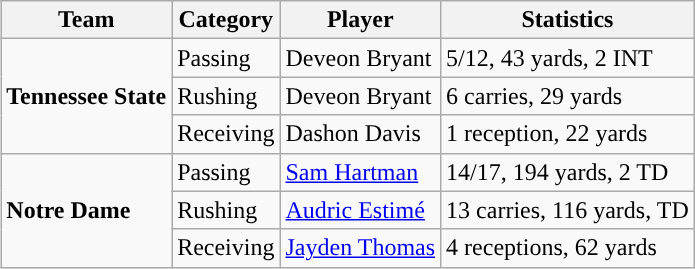<table class="wikitable" style="float: right;">
<tr>
<th>Team</th>
<th>Category</th>
<th>Player</th>
<th>Statistics</th>
</tr>
<tr>
<td rowspan=3><strong>Tennessee State</strong></td>
<td>Passing</td>
<td>Deveon Bryant</td>
<td>5/12, 43 yards, 2 INT</td>
</tr>
<tr>
<td>Rushing</td>
<td>Deveon Bryant</td>
<td>6 carries, 29 yards</td>
</tr>
<tr>
<td>Receiving</td>
<td>Dashon Davis</td>
<td>1 reception, 22 yards</td>
</tr>
<tr>
<td rowspan=3><strong>Notre Dame</strong></td>
<td>Passing</td>
<td><a href='#'>Sam Hartman</a></td>
<td>14/17, 194 yards, 2 TD</td>
</tr>
<tr>
<td>Rushing</td>
<td><a href='#'>Audric Estimé</a></td>
<td>13 carries, 116 yards, TD</td>
</tr>
<tr>
<td>Receiving</td>
<td><a href='#'>Jayden Thomas</a></td>
<td>4 receptions, 62 yards</td>
</tr>
</table>
